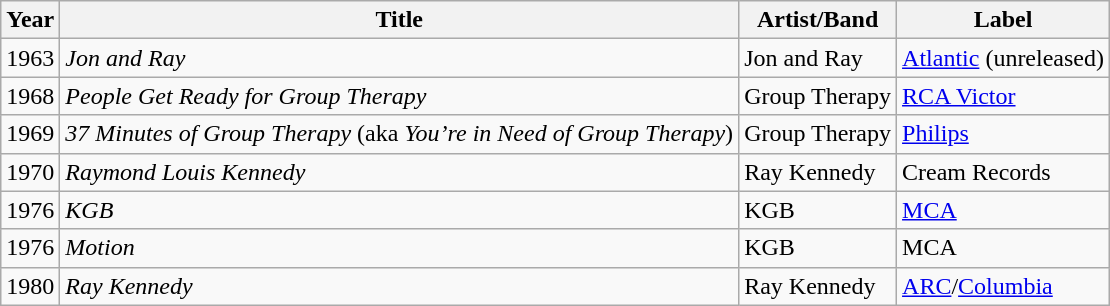<table class="wikitable">
<tr>
<th>Year</th>
<th>Title</th>
<th>Artist/Band</th>
<th>Label</th>
</tr>
<tr>
<td>1963</td>
<td><em>Jon and Ray</em></td>
<td>Jon and Ray</td>
<td><a href='#'>Atlantic</a> (unreleased)</td>
</tr>
<tr>
<td>1968</td>
<td><em>People Get Ready for Group Therapy</em></td>
<td>Group Therapy</td>
<td><a href='#'>RCA Victor</a></td>
</tr>
<tr>
<td>1969</td>
<td><em>37 Minutes of Group Therapy</em> (aka <em>You’re in Need of Group Therapy</em>)</td>
<td>Group Therapy</td>
<td><a href='#'>Philips</a></td>
</tr>
<tr>
<td>1970</td>
<td><em>Raymond Louis Kennedy</em></td>
<td>Ray Kennedy</td>
<td>Cream Records</td>
</tr>
<tr>
<td>1976</td>
<td><em>KGB</em></td>
<td>KGB</td>
<td><a href='#'>MCA</a></td>
</tr>
<tr>
<td>1976</td>
<td><em>Motion</em></td>
<td>KGB</td>
<td>MCA</td>
</tr>
<tr>
<td>1980</td>
<td><em>Ray Kennedy</em></td>
<td>Ray Kennedy</td>
<td><a href='#'>ARC</a>/<a href='#'>Columbia</a></td>
</tr>
</table>
